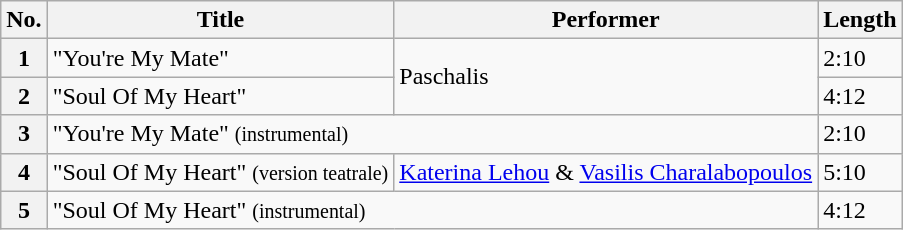<table class="wikitable">
<tr>
<th>No.</th>
<th>Title</th>
<th>Performer</th>
<th>Length</th>
</tr>
<tr>
<th>1</th>
<td>"You're My Mate"</td>
<td rowspan="2">Paschalis</td>
<td>2:10</td>
</tr>
<tr>
<th>2</th>
<td>"Soul Of My Heart"</td>
<td>4:12</td>
</tr>
<tr>
<th>3</th>
<td colspan="2">"You're My Mate" <small>(instrumental)</small></td>
<td>2:10</td>
</tr>
<tr>
<th>4</th>
<td>"Soul Of My Heart" <small>(version teatrale)</small></td>
<td><a href='#'>Katerina Lehou</a> & <a href='#'>Vasilis Charalabopoulos</a></td>
<td>5:10</td>
</tr>
<tr>
<th>5</th>
<td colspan="2">"Soul Of My Heart" <small>(instrumental)</small></td>
<td>4:12</td>
</tr>
</table>
